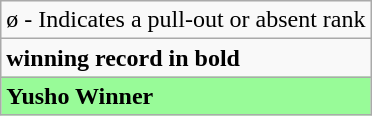<table class="wikitable">
<tr>
<td>ø - Indicates a pull-out or absent rank</td>
</tr>
<tr>
<td><strong>winning record in bold</strong></td>
</tr>
<tr>
<td style="background: PaleGreen;"><strong>Yusho Winner</strong></td>
</tr>
</table>
